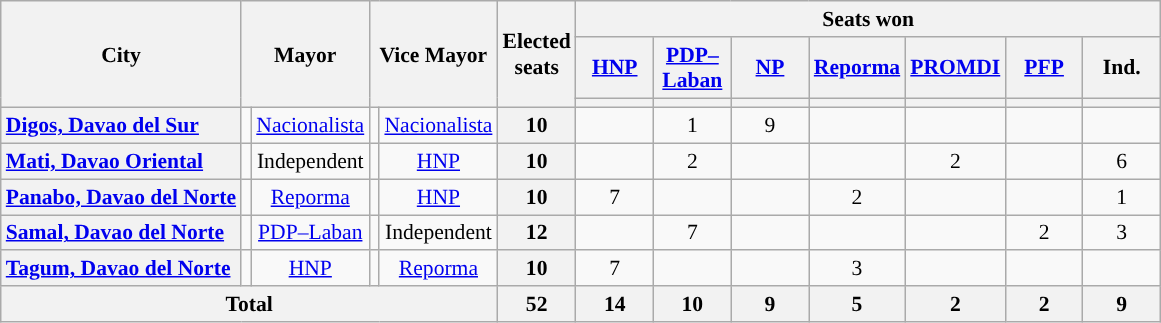<table class="wikitable" style="text-align:center; font-size: 0.9em;">
<tr>
<th rowspan="3">City</th>
<th colspan="2" rowspan="3" style="width:60px;">Mayor</th>
<th colspan="2" rowspan="3" style="width:60px;">Vice Mayor</th>
<th rowspan="3">Elected<br>seats</th>
<th colspan="7">Seats won</th>
</tr>
<tr>
<th class="unsortable" style="width:45px;"><a href='#'>HNP</a></th>
<th class="unsortable" style="width:45px;"><a href='#'>PDP–Laban</a></th>
<th class="unsortable" style="width:45px;"><a href='#'>NP</a></th>
<th class="unsortable" style="width:45px;"><a href='#'>Reporma</a></th>
<th class="unsortable" style="width:45px;"><a href='#'>PROMDI</a></th>
<th class="unsortable" style="width:45px;"><a href='#'>PFP</a></th>
<th class="unsortable" style="width:45px;">Ind.</th>
</tr>
<tr>
<th style="color:inherit;background:"></th>
<th style="color:inherit;background:"></th>
<th style="color:inherit;background:"></th>
<th style="color:inherit;background:"></th>
<th style="color:inherit;background:"></th>
<th style="color:inherit;background:"></th>
<th style="color:inherit;background:"></th>
</tr>
<tr>
<th style="text-align: left;"><a href='#'>Digos, Davao del Sur</a></th>
<td style="color:inherit;background:"></td>
<td><a href='#'>Nacionalista</a></td>
<td style="color:inherit;background:"></td>
<td><a href='#'>Nacionalista</a></td>
<th>10</th>
<td></td>
<td>1</td>
<td>9</td>
<td></td>
<td></td>
<td></td>
<td></td>
</tr>
<tr>
<th style="text-align: left;"><a href='#'>Mati, Davao Oriental</a></th>
<td style="color:inherit;background:"></td>
<td>Independent</td>
<td style="color:inherit;background:"></td>
<td><a href='#'>HNP</a></td>
<th>10</th>
<td></td>
<td>2</td>
<td></td>
<td></td>
<td>2</td>
<td></td>
<td>6</td>
</tr>
<tr>
<th style="text-align: left;"><a href='#'>Panabo, Davao del Norte</a></th>
<td style="color:inherit;background:"></td>
<td><a href='#'>Reporma</a></td>
<td style="color:inherit;background:"></td>
<td><a href='#'>HNP</a></td>
<th>10</th>
<td>7</td>
<td></td>
<td></td>
<td>2</td>
<td></td>
<td></td>
<td>1</td>
</tr>
<tr>
<th style="text-align: left;"><a href='#'>Samal, Davao del Norte</a></th>
<td style="color:inherit;background:"></td>
<td><a href='#'>PDP–Laban</a></td>
<td style="color:inherit;background:"></td>
<td>Independent</td>
<th>12</th>
<td></td>
<td>7</td>
<td></td>
<td></td>
<td></td>
<td>2</td>
<td>3</td>
</tr>
<tr>
<th style="text-align: left;"><a href='#'>Tagum, Davao del Norte</a></th>
<td style="color:inherit;background:"></td>
<td><a href='#'>HNP</a></td>
<td style="color:inherit;background:"></td>
<td><a href='#'>Reporma</a></td>
<th>10</th>
<td>7</td>
<td></td>
<td></td>
<td>3</td>
<td></td>
<td></td>
<td></td>
</tr>
<tr>
<th colspan="5">Total</th>
<th>52</th>
<th>14</th>
<th>10</th>
<th>9</th>
<th>5</th>
<th>2</th>
<th>2</th>
<th>9</th>
</tr>
</table>
